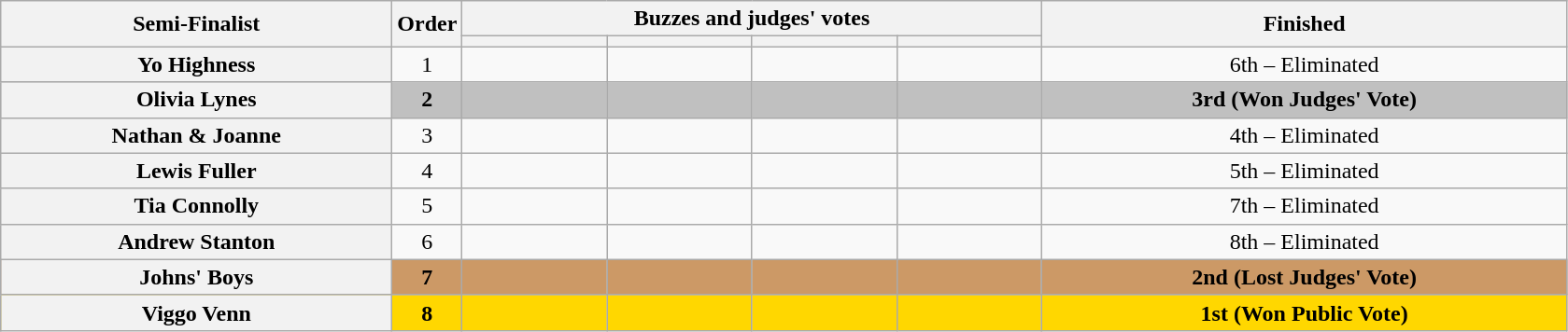<table class="wikitable plainrowheaders sortable" style="text-align:center;">
<tr>
<th scope="col" rowspan="2" class="unsortable" style="width:17em;">Semi-Finalist</th>
<th scope="col" rowspan="2" style="width:1em;">Order</th>
<th scope="col" colspan="4" class="unsortable" style="width:24em;">Buzzes and judges' votes</th>
<th scope="col" rowspan="2" style="width:23em;">Finished</th>
</tr>
<tr>
<th scope="col" class="unsortable" style="width:6em;"></th>
<th scope="col" class="unsortable" style="width:6em;"></th>
<th scope="col" class="unsortable" style="width:6em;"></th>
<th scope="col" class="unsortable" style="width:6em;"></th>
</tr>
<tr>
<th scope="row">Yo Highness</th>
<td>1</td>
<td style="text-align:center;"></td>
<td style="text-align:center;"></td>
<td style="text-align:center;"></td>
<td style="text-align:center;"></td>
<td>6th – Eliminated</td>
</tr>
<tr bgcolor="silver">
<th scope="row"><strong>Olivia Lynes</strong></th>
<td><strong>2</strong></td>
<td style="text-align:center;"></td>
<td style="text-align:center;"></td>
<td style="text-align:center;"></td>
<td style="text-align:center;"></td>
<td><strong>3rd (Won Judges' Vote)</strong></td>
</tr>
<tr>
<th scope="row">Nathan & Joanne</th>
<td>3</td>
<td style="text-align:center;"></td>
<td style="text-align:center;"></td>
<td style="text-align:center;"></td>
<td style="text-align:center;"></td>
<td>4th – Eliminated</td>
</tr>
<tr>
<th scope="row">Lewis Fuller</th>
<td>4</td>
<td style="text-align:center;"></td>
<td style="text-align:center;"></td>
<td style="text-align:center;"></td>
<td style="text-align:center;"></td>
<td>5th – Eliminated</td>
</tr>
<tr>
<th scope="row">Tia Connolly</th>
<td>5</td>
<td style="text-align:center;"></td>
<td style="text-align:center;"></td>
<td style="text-align:center;"></td>
<td style="text-align:center;"></td>
<td>7th – Eliminated</td>
</tr>
<tr>
<th scope="row">Andrew Stanton</th>
<td>6</td>
<td style="text-align:center;"></td>
<td style="text-align:center;"></td>
<td style="text-align:center;"></td>
<td style="text-align:center;"></td>
<td>8th – Eliminated</td>
</tr>
<tr bgcolor=#c96>
<th scope="row"><strong>Johns' Boys</strong></th>
<td><strong>7</strong></td>
<td style="text-align:center;"></td>
<td style="text-align:center;"></td>
<td style="text-align:center;"></td>
<td style="text-align:center;"></td>
<td><strong>2nd (Lost Judges' Vote)</strong></td>
</tr>
<tr bgcolor="gold">
<th scope="row"><strong>Viggo Venn</strong></th>
<td><strong>8</strong></td>
<td style="text-align:center;"></td>
<td style="text-align:center;"></td>
<td style="text-align:center;"></td>
<td style="text-align:center;"></td>
<td><strong>1st (Won Public Vote)</strong></td>
</tr>
</table>
